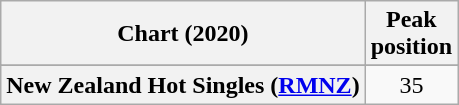<table class="wikitable plainrowheaders sortable" style="text-align:center">
<tr>
<th scope="col">Chart (2020)</th>
<th scope="col">Peak<br>position</th>
</tr>
<tr>
</tr>
<tr>
<th scope="row">New Zealand Hot Singles (<a href='#'>RMNZ</a>)</th>
<td>35</td>
</tr>
</table>
